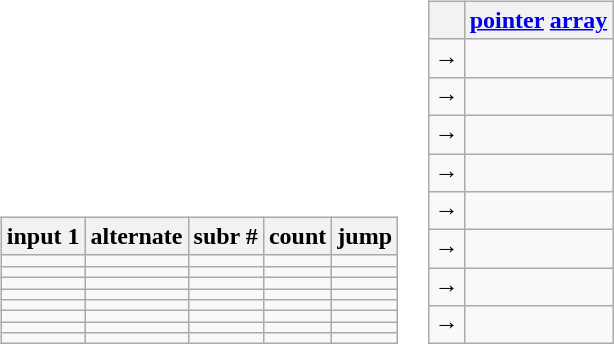<table>
<tr style="vertical-align: bottom;">
<td><br><table class="wikitable">
<tr>
<th>input 1</th>
<th>alternate</th>
<th>subr #</th>
<th>count</th>
<th>jump</th>
</tr>
<tr>
<td></td>
<td></td>
<td></td>
<td></td>
<td></td>
</tr>
<tr>
<td></td>
<td></td>
<td></td>
<td></td>
<td></td>
</tr>
<tr>
<td></td>
<td></td>
<td></td>
<td></td>
<td></td>
</tr>
<tr>
<td></td>
<td></td>
<td></td>
<td></td>
<td></td>
</tr>
<tr>
<td></td>
<td></td>
<td></td>
<td></td>
<td></td>
</tr>
<tr>
<td></td>
<td></td>
<td></td>
<td></td>
<td></td>
</tr>
<tr>
<td></td>
<td></td>
<td></td>
<td></td>
<td></td>
</tr>
<tr>
<td></td>
<td></td>
<td></td>
<td></td>
<td></td>
</tr>
</table>
</td>
<td><br><table class="wikitable">
<tr>
<th></th>
<th><a href='#'>pointer</a> <a href='#'>array</a></th>
</tr>
<tr>
<td>→</td>
<td></td>
</tr>
<tr>
<td>→</td>
<td></td>
</tr>
<tr>
<td>→</td>
<td></td>
</tr>
<tr>
<td>→</td>
<td></td>
</tr>
<tr>
<td>→</td>
<td></td>
</tr>
<tr>
<td>→</td>
<td></td>
</tr>
<tr>
<td>→</td>
<td></td>
</tr>
<tr>
<td>→</td>
<td></td>
</tr>
</table>
</td>
</tr>
</table>
